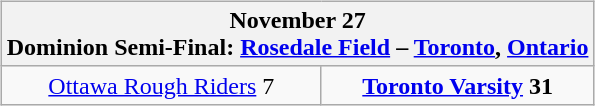<table cellspacing="10">
<tr>
<td valign="top"><br><table class="wikitable">
<tr>
<th bgcolor="#DDDDDD" colspan="4">November 27<br>Dominion Semi-Final: <a href='#'>Rosedale Field</a> – <a href='#'>Toronto</a>, <a href='#'>Ontario</a></th>
</tr>
<tr>
<td align="center"><a href='#'>Ottawa Rough Riders</a> 7</td>
<td align="center"><strong><a href='#'>Toronto Varsity</a> 31</strong></td>
</tr>
</table>
</td>
</tr>
</table>
